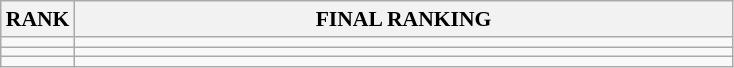<table class="wikitable" style="border-collapse: collapse; font-size: 90%;">
<tr>
<th>RANK</th>
<th style="width: 30em">FINAL RANKING</th>
</tr>
<tr>
<td align="center"></td>
<td></td>
</tr>
<tr>
<td align="center"></td>
<td></td>
</tr>
<tr>
<td align="center"></td>
<td></td>
</tr>
</table>
